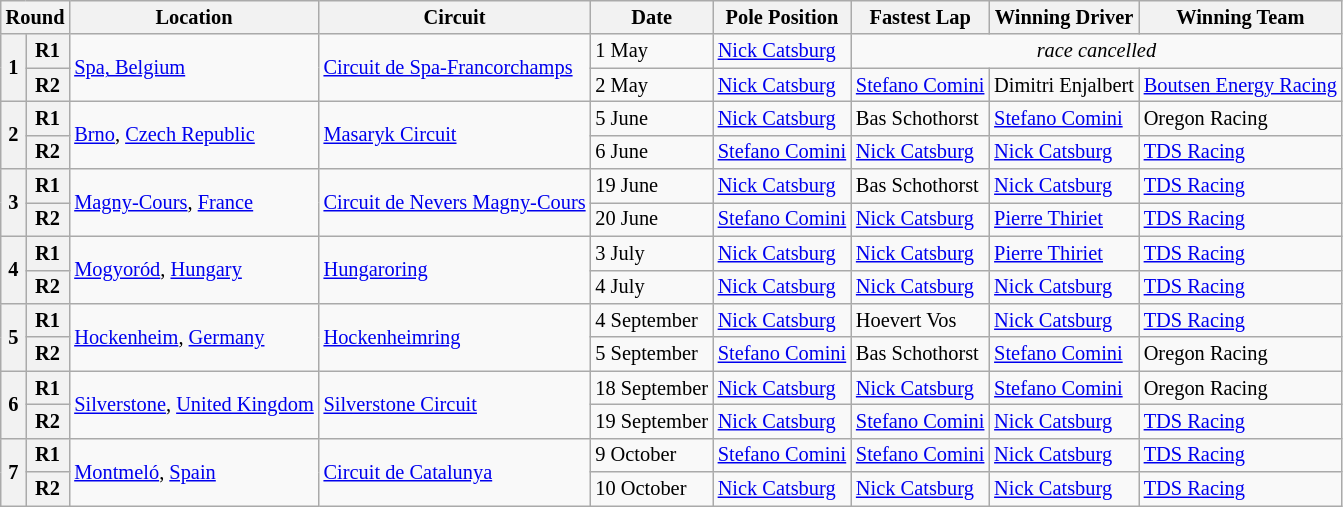<table class="wikitable" style="font-size: 85%">
<tr>
<th colspan=2>Round</th>
<th>Location</th>
<th>Circuit</th>
<th>Date</th>
<th>Pole Position</th>
<th>Fastest Lap</th>
<th>Winning Driver</th>
<th>Winning Team</th>
</tr>
<tr>
<th rowspan=2>1</th>
<th>R1</th>
<td rowspan=2> <a href='#'>Spa, Belgium</a></td>
<td rowspan=2><a href='#'>Circuit de Spa-Francorchamps</a></td>
<td>1 May</td>
<td> <a href='#'>Nick Catsburg</a></td>
<td colspan=3 align=center><em>race cancelled</em></td>
</tr>
<tr>
<th>R2</th>
<td>2 May</td>
<td> <a href='#'>Nick Catsburg</a></td>
<td> <a href='#'>Stefano Comini</a></td>
<td> Dimitri Enjalbert</td>
<td> <a href='#'>Boutsen Energy Racing</a></td>
</tr>
<tr>
<th rowspan=2>2</th>
<th>R1</th>
<td rowspan=2> <a href='#'>Brno</a>, <a href='#'>Czech Republic</a></td>
<td rowspan=2><a href='#'>Masaryk Circuit</a></td>
<td>5 June</td>
<td> <a href='#'>Nick Catsburg</a></td>
<td> Bas Schothorst</td>
<td> <a href='#'>Stefano Comini</a></td>
<td> Oregon Racing</td>
</tr>
<tr>
<th>R2</th>
<td>6 June</td>
<td> <a href='#'>Stefano Comini</a></td>
<td> <a href='#'>Nick Catsburg</a></td>
<td> <a href='#'>Nick Catsburg</a></td>
<td> <a href='#'>TDS Racing</a></td>
</tr>
<tr>
<th rowspan=2>3</th>
<th>R1</th>
<td rowspan=2> <a href='#'>Magny-Cours</a>, <a href='#'>France</a></td>
<td rowspan=2><a href='#'>Circuit de Nevers Magny-Cours</a></td>
<td>19 June</td>
<td> <a href='#'>Nick Catsburg</a></td>
<td> Bas Schothorst</td>
<td> <a href='#'>Nick Catsburg</a></td>
<td> <a href='#'>TDS Racing</a></td>
</tr>
<tr>
<th>R2</th>
<td>20 June</td>
<td> <a href='#'>Stefano Comini</a></td>
<td> <a href='#'>Nick Catsburg</a></td>
<td> <a href='#'>Pierre Thiriet</a></td>
<td> <a href='#'>TDS Racing</a></td>
</tr>
<tr>
<th rowspan=2>4</th>
<th>R1</th>
<td rowspan=2> <a href='#'>Mogyoród</a>, <a href='#'>Hungary</a></td>
<td rowspan=2><a href='#'>Hungaroring</a></td>
<td>3 July</td>
<td> <a href='#'>Nick Catsburg</a></td>
<td> <a href='#'>Nick Catsburg</a></td>
<td> <a href='#'>Pierre Thiriet</a></td>
<td> <a href='#'>TDS Racing</a></td>
</tr>
<tr>
<th>R2</th>
<td>4 July</td>
<td> <a href='#'>Nick Catsburg</a></td>
<td> <a href='#'>Nick Catsburg</a></td>
<td> <a href='#'>Nick Catsburg</a></td>
<td> <a href='#'>TDS Racing</a></td>
</tr>
<tr>
<th rowspan=2>5</th>
<th>R1</th>
<td rowspan=2> <a href='#'>Hockenheim</a>, <a href='#'>Germany</a></td>
<td rowspan=2><a href='#'>Hockenheimring</a></td>
<td>4 September</td>
<td> <a href='#'>Nick Catsburg</a></td>
<td> Hoevert Vos</td>
<td> <a href='#'>Nick Catsburg</a></td>
<td> <a href='#'>TDS Racing</a></td>
</tr>
<tr>
<th>R2</th>
<td>5 September</td>
<td> <a href='#'>Stefano Comini</a></td>
<td> Bas Schothorst</td>
<td> <a href='#'>Stefano Comini</a></td>
<td> Oregon Racing</td>
</tr>
<tr>
<th rowspan=2>6</th>
<th>R1</th>
<td rowspan=2> <a href='#'>Silverstone</a>, <a href='#'>United Kingdom</a></td>
<td rowspan=2><a href='#'>Silverstone Circuit</a></td>
<td>18 September</td>
<td> <a href='#'>Nick Catsburg</a></td>
<td> <a href='#'>Nick Catsburg</a></td>
<td> <a href='#'>Stefano Comini</a></td>
<td> Oregon Racing</td>
</tr>
<tr>
<th>R2</th>
<td>19 September</td>
<td> <a href='#'>Nick Catsburg</a></td>
<td> <a href='#'>Stefano Comini</a></td>
<td> <a href='#'>Nick Catsburg</a></td>
<td> <a href='#'>TDS Racing</a></td>
</tr>
<tr>
<th rowspan=2>7</th>
<th>R1</th>
<td rowspan=2> <a href='#'>Montmeló</a>, <a href='#'>Spain</a></td>
<td rowspan=2><a href='#'>Circuit de Catalunya</a></td>
<td>9 October</td>
<td> <a href='#'>Stefano Comini</a></td>
<td> <a href='#'>Stefano Comini</a></td>
<td> <a href='#'>Nick Catsburg</a></td>
<td> <a href='#'>TDS Racing</a></td>
</tr>
<tr>
<th>R2</th>
<td>10 October</td>
<td> <a href='#'>Nick Catsburg</a></td>
<td> <a href='#'>Nick Catsburg</a></td>
<td> <a href='#'>Nick Catsburg</a></td>
<td> <a href='#'>TDS Racing</a></td>
</tr>
</table>
